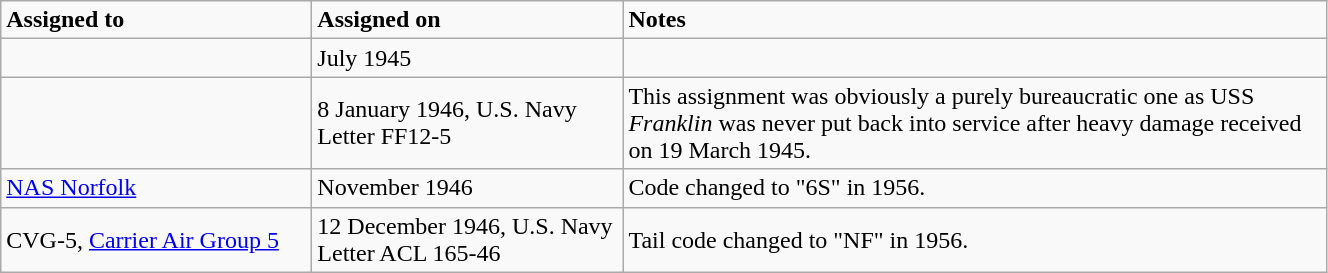<table class="wikitable" style="width: 70%;">
<tr>
<td style="width: 200px;"><strong>Assigned to</strong></td>
<td style="width: 200px;"><strong>Assigned on</strong></td>
<td><strong>Notes</strong></td>
</tr>
<tr>
<td></td>
<td>July 1945</td>
<td></td>
</tr>
<tr>
<td></td>
<td>8 January 1946, U.S. Navy Letter FF12-5</td>
<td>This assignment was obviously a purely bureaucratic one as USS <em>Franklin</em> was never put back into service after heavy damage received on 19 March 1945.</td>
</tr>
<tr>
<td><a href='#'>NAS Norfolk</a></td>
<td>November 1946</td>
<td>Code changed to "6S" in 1956.</td>
</tr>
<tr>
<td>CVG-5, <a href='#'>Carrier Air Group 5</a></td>
<td>12 December 1946, U.S. Navy Letter ACL 165-46</td>
<td>Tail code changed to "NF" in 1956.</td>
</tr>
</table>
